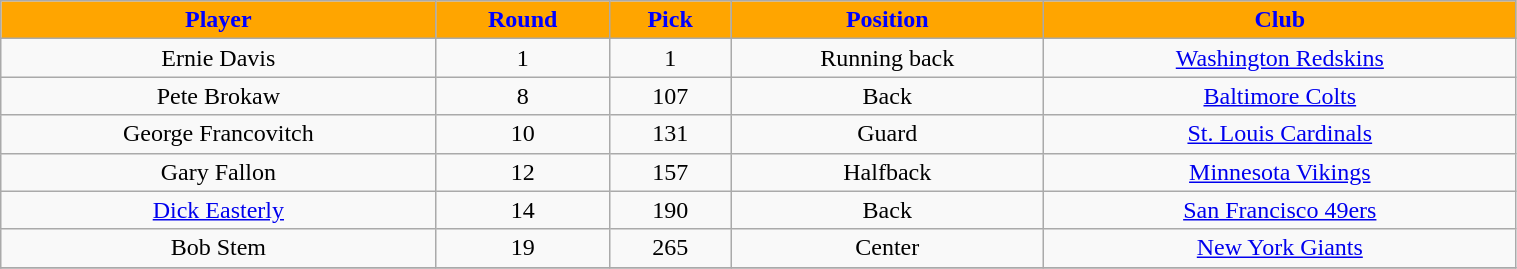<table class="wikitable" width="80%">
<tr align="center"  style="background:orange;color:blue;">
<td><strong>Player</strong></td>
<td><strong>Round</strong></td>
<td><strong>Pick</strong></td>
<td><strong>Position</strong></td>
<td><strong>Club</strong></td>
</tr>
<tr align="center" bgcolor="">
<td>Ernie Davis</td>
<td>1</td>
<td>1</td>
<td>Running back</td>
<td><a href='#'>Washington Redskins</a></td>
</tr>
<tr align="center" bgcolor="">
<td>Pete Brokaw</td>
<td>8</td>
<td>107</td>
<td>Back</td>
<td><a href='#'>Baltimore Colts</a></td>
</tr>
<tr align="center" bgcolor="">
<td>George Francovitch</td>
<td>10</td>
<td>131</td>
<td>Guard</td>
<td><a href='#'>St. Louis Cardinals</a></td>
</tr>
<tr align="center" bgcolor="">
<td>Gary Fallon</td>
<td>12</td>
<td>157</td>
<td>Halfback</td>
<td><a href='#'>Minnesota Vikings</a></td>
</tr>
<tr align="center" bgcolor="">
<td><a href='#'>Dick Easterly</a></td>
<td>14</td>
<td>190</td>
<td>Back</td>
<td><a href='#'>San Francisco 49ers</a></td>
</tr>
<tr align="center" bgcolor="">
<td>Bob Stem</td>
<td>19</td>
<td>265</td>
<td>Center</td>
<td><a href='#'>New York Giants</a></td>
</tr>
<tr align="center" bgcolor="">
</tr>
</table>
